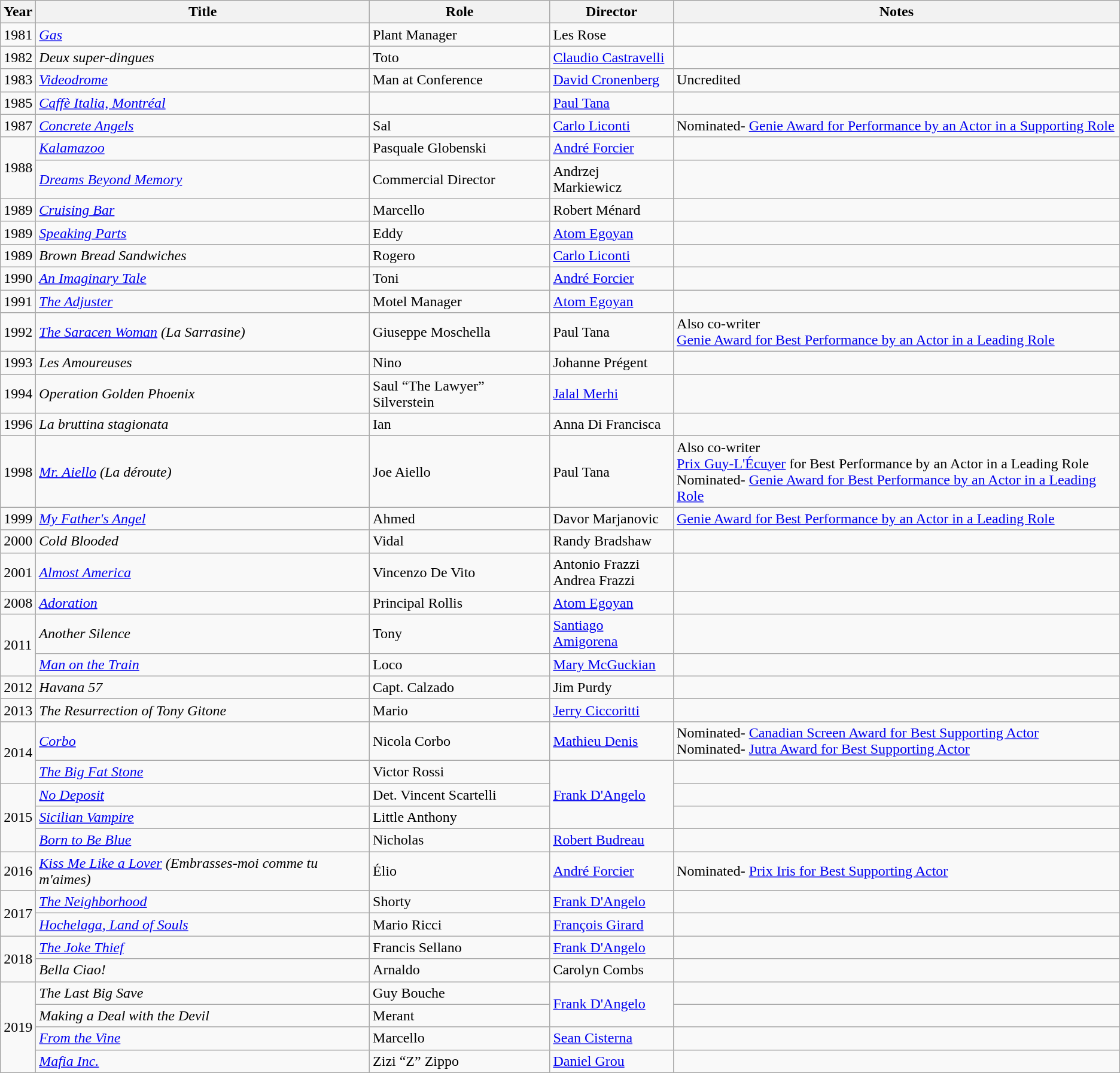<table class="wikitable sortable">
<tr>
<th>Year</th>
<th>Title</th>
<th>Role</th>
<th>Director</th>
<th class="unsortable">Notes</th>
</tr>
<tr>
<td>1981</td>
<td><em><a href='#'>Gas</a></em></td>
<td>Plant Manager</td>
<td>Les Rose</td>
<td></td>
</tr>
<tr>
<td>1982</td>
<td><em>Deux super-dingues</em></td>
<td>Toto</td>
<td><a href='#'>Claudio Castravelli</a></td>
<td></td>
</tr>
<tr>
<td>1983</td>
<td><em><a href='#'>Videodrome</a></em></td>
<td>Man at Conference</td>
<td><a href='#'>David Cronenberg</a></td>
<td>Uncredited</td>
</tr>
<tr>
<td>1985</td>
<td><em><a href='#'>Caffè Italia, Montréal</a></em></td>
<td></td>
<td><a href='#'>Paul Tana</a></td>
<td></td>
</tr>
<tr>
<td>1987</td>
<td><em><a href='#'>Concrete Angels</a></em></td>
<td>Sal</td>
<td><a href='#'>Carlo Liconti</a></td>
<td>Nominated- <a href='#'>Genie Award for Performance by an Actor in a Supporting Role</a></td>
</tr>
<tr>
<td rowspan="2">1988</td>
<td><em><a href='#'>Kalamazoo</a></em></td>
<td>Pasquale Globenski</td>
<td><a href='#'>André Forcier</a></td>
<td></td>
</tr>
<tr>
<td><em><a href='#'>Dreams Beyond Memory</a></em></td>
<td>Commercial Director</td>
<td>Andrzej Markiewicz</td>
<td></td>
</tr>
<tr>
<td>1989</td>
<td><em><a href='#'>Cruising Bar</a></em></td>
<td>Marcello</td>
<td>Robert Ménard</td>
<td></td>
</tr>
<tr>
<td>1989</td>
<td><em><a href='#'>Speaking Parts</a></em></td>
<td>Eddy</td>
<td><a href='#'>Atom Egoyan</a></td>
<td></td>
</tr>
<tr>
<td>1989</td>
<td><em>Brown Bread Sandwiches</em></td>
<td>Rogero</td>
<td><a href='#'>Carlo Liconti</a></td>
<td></td>
</tr>
<tr>
<td>1990</td>
<td><em><a href='#'>An Imaginary Tale</a></em></td>
<td>Toni</td>
<td><a href='#'>André Forcier</a></td>
<td></td>
</tr>
<tr>
<td>1991</td>
<td data-sort-value="Adjuster, The"><em><a href='#'>The Adjuster</a></em></td>
<td>Motel Manager</td>
<td><a href='#'>Atom Egoyan</a></td>
<td></td>
</tr>
<tr>
<td>1992</td>
<td data-sort-value="Saracen Woman, The"><em><a href='#'>The Saracen Woman</a> (La Sarrasine)</em></td>
<td>Giuseppe Moschella</td>
<td>Paul Tana</td>
<td>Also co-writer<br><a href='#'>Genie Award for Best Performance by an Actor in a Leading Role</a></td>
</tr>
<tr>
<td>1993</td>
<td><em>Les Amoureuses</em></td>
<td>Nino</td>
<td>Johanne Prégent</td>
<td></td>
</tr>
<tr>
<td>1994</td>
<td><em>Operation Golden Phoenix</em></td>
<td>Saul “The Lawyer” Silverstein</td>
<td><a href='#'>Jalal Merhi</a></td>
<td></td>
</tr>
<tr>
<td>1996</td>
<td><em>La bruttina stagionata</em></td>
<td>Ian</td>
<td>Anna Di Francisca</td>
<td></td>
</tr>
<tr>
<td>1998</td>
<td><em><a href='#'>Mr. Aiello</a> (La déroute)</em></td>
<td>Joe Aiello</td>
<td>Paul Tana</td>
<td>Also co-writer<br><a href='#'>Prix Guy-L'Écuyer</a> for Best Performance by an Actor in a Leading Role<br>Nominated- <a href='#'>Genie Award for Best Performance by an Actor in a Leading Role</a></td>
</tr>
<tr>
<td>1999</td>
<td><em><a href='#'>My Father's Angel</a></em></td>
<td>Ahmed</td>
<td>Davor Marjanovic</td>
<td><a href='#'>Genie Award for Best Performance by an Actor in a Leading Role</a></td>
</tr>
<tr>
<td>2000</td>
<td><em>Cold Blooded</em></td>
<td>Vidal</td>
<td>Randy Bradshaw</td>
<td></td>
</tr>
<tr>
<td>2001</td>
<td><em><a href='#'>Almost America</a></em></td>
<td>Vincenzo De Vito</td>
<td>Antonio Frazzi<br>Andrea Frazzi</td>
<td></td>
</tr>
<tr>
<td>2008</td>
<td><em><a href='#'>Adoration</a></em></td>
<td>Principal Rollis</td>
<td><a href='#'>Atom Egoyan</a></td>
<td></td>
</tr>
<tr>
<td rowspan="2">2011</td>
<td><em>Another Silence</em></td>
<td>Tony</td>
<td><a href='#'>Santiago Amigorena</a></td>
<td></td>
</tr>
<tr>
<td><em><a href='#'>Man on the Train</a></em></td>
<td>Loco</td>
<td><a href='#'>Mary McGuckian</a></td>
</tr>
<tr>
<td>2012</td>
<td><em>Havana 57</em></td>
<td>Capt. Calzado</td>
<td>Jim Purdy</td>
<td></td>
</tr>
<tr>
<td>2013</td>
<td data-sort-value="Resurrection of Tony Gitone, The"><em>The Resurrection of Tony Gitone</em></td>
<td>Mario</td>
<td><a href='#'>Jerry Ciccoritti</a></td>
<td></td>
</tr>
<tr>
<td rowspan="2">2014</td>
<td><em><a href='#'>Corbo</a></em></td>
<td>Nicola Corbo</td>
<td><a href='#'>Mathieu Denis</a></td>
<td>Nominated- <a href='#'>Canadian Screen Award for Best Supporting Actor</a><br>Nominated- <a href='#'>Jutra Award for Best Supporting Actor</a></td>
</tr>
<tr>
<td data-sort-value="Big Fat Stone, The"><em><a href='#'>The Big Fat Stone</a></em></td>
<td>Victor Rossi</td>
<td rowspan="3"><a href='#'>Frank D'Angelo</a></td>
<td></td>
</tr>
<tr>
<td rowspan="3">2015</td>
<td><em><a href='#'>No Deposit</a></em></td>
<td>Det. Vincent Scartelli</td>
<td></td>
</tr>
<tr>
<td><em><a href='#'>Sicilian Vampire</a></em></td>
<td>Little Anthony</td>
<td></td>
</tr>
<tr>
<td><em><a href='#'>Born to Be Blue</a></em></td>
<td>Nicholas</td>
<td><a href='#'>Robert Budreau</a></td>
<td></td>
</tr>
<tr>
<td>2016</td>
<td><em><a href='#'>Kiss Me Like a Lover</a> (Embrasses-moi comme tu m'aimes)</em></td>
<td>Élio</td>
<td><a href='#'>André Forcier</a></td>
<td>Nominated- <a href='#'>Prix Iris for Best Supporting Actor</a></td>
</tr>
<tr>
<td rowspan="2">2017</td>
<td data-sort-value="Neighborhood, The"><em><a href='#'>The Neighborhood</a></em></td>
<td>Shorty</td>
<td><a href='#'>Frank D'Angelo</a></td>
<td></td>
</tr>
<tr>
<td><em><a href='#'>Hochelaga, Land of Souls</a></em></td>
<td>Mario Ricci</td>
<td><a href='#'>François Girard</a></td>
<td></td>
</tr>
<tr>
<td rowspan="2">2018</td>
<td data-sort-value="Joke Thief, The"><em><a href='#'>The Joke Thief</a></em></td>
<td>Francis Sellano</td>
<td><a href='#'>Frank D'Angelo</a></td>
<td></td>
</tr>
<tr>
<td><em>Bella Ciao!</em></td>
<td>Arnaldo</td>
<td>Carolyn Combs</td>
<td></td>
</tr>
<tr>
<td rowspan="4">2019</td>
<td data-sort-value="Last Big Save, The"><em>The Last Big Save</em></td>
<td>Guy Bouche</td>
<td rowspan="2"><a href='#'>Frank D'Angelo</a></td>
<td></td>
</tr>
<tr>
<td><em>Making a Deal with the Devil</em></td>
<td>Merant</td>
<td></td>
</tr>
<tr>
<td><em><a href='#'>From the Vine</a></em></td>
<td>Marcello</td>
<td><a href='#'>Sean Cisterna</a></td>
<td></td>
</tr>
<tr>
<td><em><a href='#'>Mafia Inc.</a></em></td>
<td>Zizi “Z” Zippo</td>
<td><a href='#'>Daniel Grou</a></td>
<td></td>
</tr>
</table>
